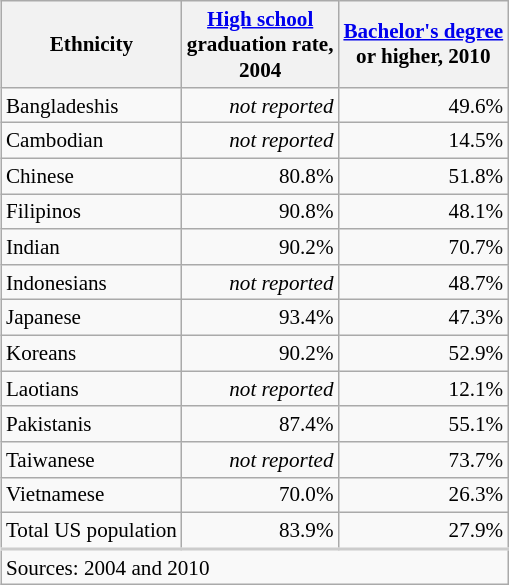<table class="wikitable sortable" style="float:right; margin-left:1em; font-size:88%">
<tr>
<th style="text-align:CENTER;">Ethnicity</th>
<th style="text-align:CENTER;"><a href='#'>High school</a><br>graduation rate,<br>2004</th>
<th style="text-align:CENTER;"><a href='#'>Bachelor's degree</a><br>or higher, 2010</th>
</tr>
<tr>
<td style="text-align:LEFT;">Bangladeshis</td>
<td style="text-align:RIGHT;"><em>not reported</em></td>
<td style="text-align:RIGHT;">49.6%</td>
</tr>
<tr>
<td style="text-align:LEFT;">Cambodian</td>
<td style="text-align:RIGHT;"><em>not reported</em></td>
<td style="text-align:RIGHT;">14.5%</td>
</tr>
<tr>
<td style="text-align:LEFT;">Chinese</td>
<td style="text-align:RIGHT;">80.8%</td>
<td style="text-align:RIGHT;">51.8%</td>
</tr>
<tr>
<td style="text-align:LEFT;">Filipinos</td>
<td style="text-align:RIGHT;">90.8%</td>
<td style="text-align:RIGHT;">48.1%</td>
</tr>
<tr>
<td style="text-align:LEFT;">Indian</td>
<td style="text-align:RIGHT;">90.2%</td>
<td style="text-align:RIGHT;">70.7%</td>
</tr>
<tr>
<td style="text-align:LEFT;">Indonesians</td>
<td style="text-align:RIGHT;"><em>not reported</em></td>
<td style="text-align:RIGHT;">48.7%</td>
</tr>
<tr>
<td style="text-align:LEFT;">Japanese</td>
<td style="text-align:RIGHT;">93.4%</td>
<td style="text-align:RIGHT;">47.3%</td>
</tr>
<tr>
<td style="text-align:LEFT;">Koreans</td>
<td style="text-align:RIGHT;">90.2%</td>
<td style="text-align:RIGHT;">52.9%</td>
</tr>
<tr>
<td style="text-align:LEFT;">Laotians</td>
<td style="text-align:RIGHT;"><em>not reported</em></td>
<td style="text-align:RIGHT;">12.1%</td>
</tr>
<tr>
<td style="text-align:LEFT;">Pakistanis</td>
<td style="text-align:RIGHT;">87.4%</td>
<td style="text-align:RIGHT;">55.1%</td>
</tr>
<tr>
<td style="text-align:LEFT;">Taiwanese</td>
<td style="text-align:RIGHT;"><em>not reported</em></td>
<td style="text-align:RIGHT;">73.7%</td>
</tr>
<tr>
<td style="text-align:LEFT;">Vietnamese</td>
<td style="text-align:RIGHT;">70.0%</td>
<td style="text-align:RIGHT;">26.3%</td>
</tr>
<tr>
<td style="text-align:LEFT;">Total US population</td>
<td style="text-align:RIGHT;">83.9%</td>
<td style="text-align:RIGHT;">27.9%</td>
</tr>
<tr style="border-top: 2px solid #CCC;">
<td colspan=3>Sources: 2004 and 2010</td>
</tr>
</table>
